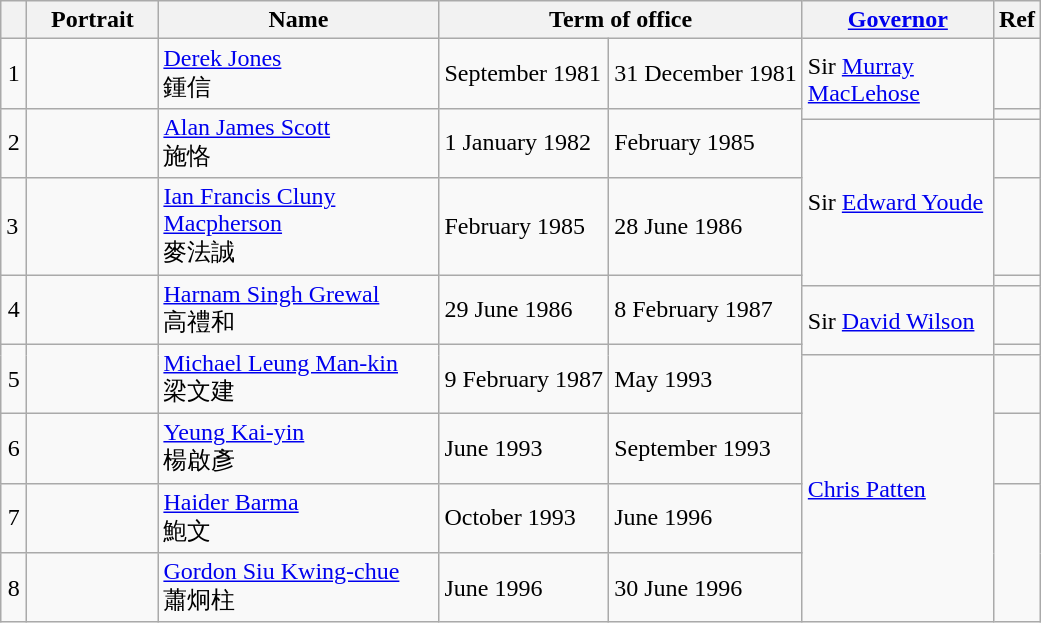<table class="wikitable"  style="text-align:left">
<tr>
<th width=10px></th>
<th width=80px>Portrait</th>
<th width=180px>Name</th>
<th width=180px colspan=2>Term of office</th>
<th width=120px><a href='#'>Governor</a></th>
<th>Ref</th>
</tr>
<tr>
<td align=center>1</td>
<td></td>
<td><a href='#'>Derek Jones</a><br>鍾信</td>
<td>September 1981</td>
<td>31 December 1981</td>
<td rowspan="2">Sir <a href='#'>Murray MacLehose</a><br></td>
<td></td>
</tr>
<tr>
<td rowspan="2" align="center">2</td>
<td rowspan="2"></td>
<td rowspan="2"><a href='#'>Alan James Scott</a><br>施恪</td>
<td rowspan="2">1 January 1982</td>
<td rowspan="2">February 1985</td>
<td></td>
</tr>
<tr>
<td rowspan="3">Sir <a href='#'>Edward Youde</a><br></td>
<td></td>
</tr>
<tr>
<td>3</td>
<td></td>
<td><a href='#'>Ian Francis Cluny Macpherson</a><br>麥法誠</td>
<td>February 1985</td>
<td>28 June 1986</td>
<td></td>
</tr>
<tr>
<td rowspan="2" align=center>4</td>
<td rowspan="2"></td>
<td rowspan="2"><a href='#'>Harnam Singh Grewal</a><br>高禮和</td>
<td rowspan="2">29 June 1986</td>
<td rowspan="2">8 February 1987</td>
<td></td>
</tr>
<tr>
<td rowspan="2">Sir <a href='#'>David Wilson</a><br></td>
<td></td>
</tr>
<tr>
<td rowspan="2" align="center">5</td>
<td rowspan="2"></td>
<td rowspan="2"><a href='#'>Michael Leung Man-kin</a><br>梁文建</td>
<td rowspan="2">9 February 1987</td>
<td rowspan="2">May 1993</td>
<td></td>
</tr>
<tr>
<td rowspan="4"><a href='#'>Chris Patten</a><br></td>
<td></td>
</tr>
<tr>
<td align=center>6</td>
<td></td>
<td><a href='#'>Yeung Kai-yin</a><br>楊啟彥</td>
<td>June 1993</td>
<td>September 1993</td>
<td></td>
</tr>
<tr>
<td align=center>7</td>
<td></td>
<td><a href='#'>Haider Barma</a><br>鮑文</td>
<td>October 1993</td>
<td>June 1996</td>
</tr>
<tr>
<td align=center>8</td>
<td></td>
<td><a href='#'>Gordon Siu Kwing-chue</a><br>蕭炯柱</td>
<td>June 1996</td>
<td>30 June 1996</td>
</tr>
</table>
